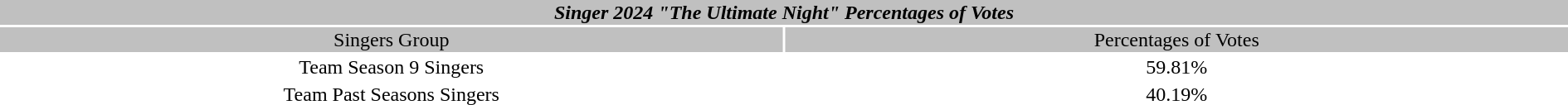<table width="100%" style="text-align:center">
<tr align=center style="background:silver">
<td colspan="2"><div><strong><em>Singer<em> 2024 "The Ultimate Night" Percentages of Votes<strong></div></td>
</tr>
<tr align=center style="background:silver">
<td style="width:50%"></strong>Singers Group<strong></td>
<td style="width:50%"></strong>Percentages of Votes<strong></td>
</tr>
<tr>
<td>Team Season 9 Singers</td>
<td>59.81%</td>
</tr>
<tr>
<td>Team Past Seasons Singers</td>
<td>40.19%</td>
</tr>
</table>
